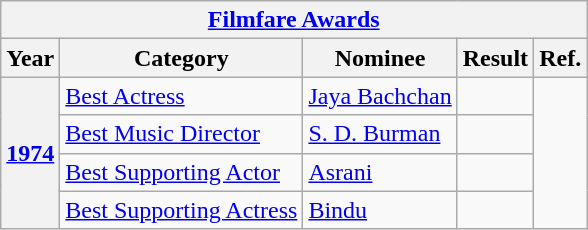<table class="wikitable sortable">
<tr>
<th colspan="5"><a href='#'>Filmfare Awards</a></th>
</tr>
<tr>
<th>Year</th>
<th>Category</th>
<th>Nominee</th>
<th>Result</th>
<th>Ref.</th>
</tr>
<tr>
<th rowspan="4"><a href='#'>1974</a></th>
<td><a href='#'>Best Actress</a></td>
<td><a href='#'>Jaya Bachchan</a></td>
<td></td>
<td rowspan="4"></td>
</tr>
<tr>
<td><a href='#'>Best Music Director</a></td>
<td><a href='#'>S. D. Burman</a></td>
<td></td>
</tr>
<tr>
<td><a href='#'>Best Supporting Actor</a></td>
<td><a href='#'>Asrani</a></td>
<td></td>
</tr>
<tr>
<td><a href='#'>Best Supporting Actress</a></td>
<td><a href='#'>Bindu</a></td>
<td></td>
</tr>
</table>
